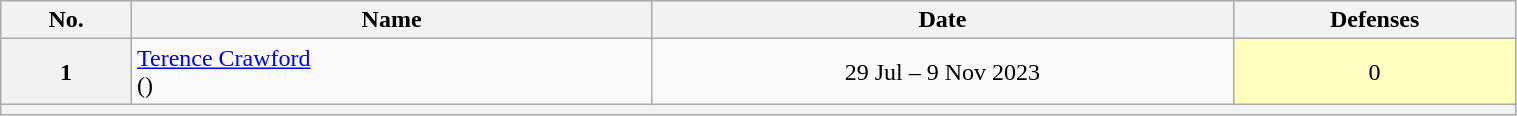<table class="wikitable sortable" style="width:80%">
<tr>
<th>No.</th>
<th>Name</th>
<th>Date</th>
<th>Defenses</th>
</tr>
<tr align=center>
<th>1</th>
<td align=left><a href='#'>Terence Crawford</a><br>()</td>
<td>29 Jul – 9 Nov 2023</td>
<td style="background:#ffffbf;">0</td>
</tr>
<tr align=center>
<th colspan=4></th>
</tr>
</table>
